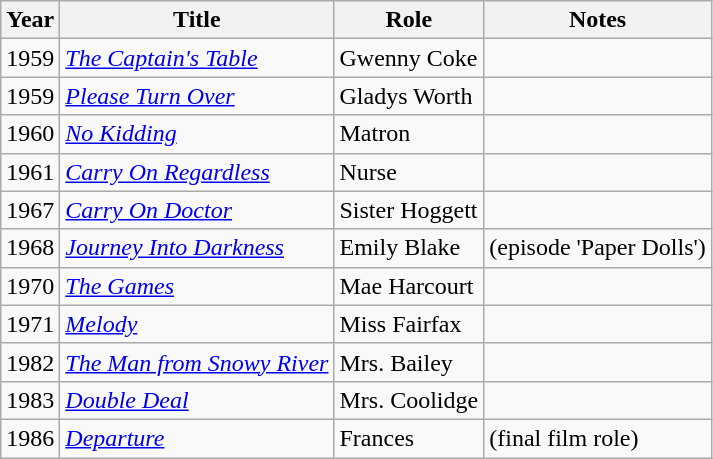<table class="wikitable">
<tr>
<th>Year</th>
<th>Title</th>
<th>Role</th>
<th>Notes</th>
</tr>
<tr>
<td>1959</td>
<td><em><a href='#'>The Captain's Table</a></em></td>
<td>Gwenny Coke</td>
<td></td>
</tr>
<tr>
<td>1959</td>
<td><em><a href='#'>Please Turn Over</a></em></td>
<td>Gladys Worth</td>
<td></td>
</tr>
<tr>
<td>1960</td>
<td><em><a href='#'>No Kidding</a></em></td>
<td>Matron</td>
<td></td>
</tr>
<tr>
<td>1961</td>
<td><em><a href='#'>Carry On Regardless</a></em></td>
<td>Nurse</td>
<td></td>
</tr>
<tr>
<td>1967</td>
<td><em><a href='#'>Carry On Doctor</a></em></td>
<td>Sister Hoggett</td>
<td></td>
</tr>
<tr>
<td>1968</td>
<td><em><a href='#'>Journey Into Darkness</a></em></td>
<td>Emily Blake</td>
<td>(episode 'Paper Dolls')</td>
</tr>
<tr>
<td>1970</td>
<td><em><a href='#'>The Games</a></em></td>
<td>Mae Harcourt</td>
<td></td>
</tr>
<tr>
<td>1971</td>
<td><em><a href='#'>Melody</a></em></td>
<td>Miss Fairfax</td>
<td></td>
</tr>
<tr>
<td>1982</td>
<td><em><a href='#'>The Man from Snowy River</a></em></td>
<td>Mrs. Bailey</td>
<td></td>
</tr>
<tr>
<td>1983</td>
<td><em><a href='#'>Double Deal</a></em></td>
<td>Mrs. Coolidge</td>
<td></td>
</tr>
<tr>
<td>1986</td>
<td><em><a href='#'>Departure</a></em></td>
<td>Frances</td>
<td>(final film role)</td>
</tr>
</table>
